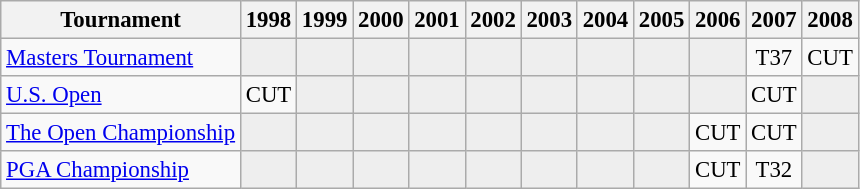<table class="wikitable" style="font-size:95%;text-align:center;">
<tr>
<th>Tournament</th>
<th>1998</th>
<th>1999</th>
<th>2000</th>
<th>2001</th>
<th>2002</th>
<th>2003</th>
<th>2004</th>
<th>2005</th>
<th>2006</th>
<th>2007</th>
<th>2008</th>
</tr>
<tr>
<td align=left><a href='#'>Masters Tournament</a></td>
<td style="background:#eeeeee;"></td>
<td style="background:#eeeeee;"></td>
<td style="background:#eeeeee;"></td>
<td style="background:#eeeeee;"></td>
<td style="background:#eeeeee;"></td>
<td style="background:#eeeeee;"></td>
<td style="background:#eeeeee;"></td>
<td style="background:#eeeeee;"></td>
<td style="background:#eeeeee;"></td>
<td>T37</td>
<td>CUT</td>
</tr>
<tr>
<td align=left><a href='#'>U.S. Open</a></td>
<td>CUT</td>
<td style="background:#eeeeee;"></td>
<td style="background:#eeeeee;"></td>
<td style="background:#eeeeee;"></td>
<td style="background:#eeeeee;"></td>
<td style="background:#eeeeee;"></td>
<td style="background:#eeeeee;"></td>
<td style="background:#eeeeee;"></td>
<td style="background:#eeeeee;"></td>
<td>CUT</td>
<td style="background:#eeeeee;"></td>
</tr>
<tr>
<td align=left><a href='#'>The Open Championship</a></td>
<td style="background:#eeeeee;"></td>
<td style="background:#eeeeee;"></td>
<td style="background:#eeeeee;"></td>
<td style="background:#eeeeee;"></td>
<td style="background:#eeeeee;"></td>
<td style="background:#eeeeee;"></td>
<td style="background:#eeeeee;"></td>
<td style="background:#eeeeee;"></td>
<td>CUT</td>
<td>CUT</td>
<td style="background:#eeeeee;"></td>
</tr>
<tr>
<td align=left><a href='#'>PGA Championship</a></td>
<td style="background:#eeeeee;"></td>
<td style="background:#eeeeee;"></td>
<td style="background:#eeeeee;"></td>
<td style="background:#eeeeee;"></td>
<td style="background:#eeeeee;"></td>
<td style="background:#eeeeee;"></td>
<td style="background:#eeeeee;"></td>
<td style="background:#eeeeee;"></td>
<td>CUT</td>
<td>T32</td>
<td style="background:#eeeeee;"></td>
</tr>
</table>
